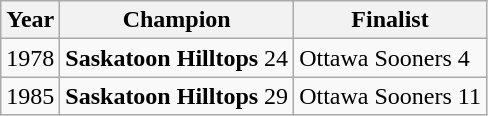<table class="wikitable">
<tr>
<th>Year</th>
<th>Champion</th>
<th>Finalist</th>
</tr>
<tr>
<td>1978</td>
<td><strong>Saskatoon Hilltops</strong> 24</td>
<td>Ottawa Sooners 4</td>
</tr>
<tr>
<td>1985</td>
<td><strong>Saskatoon Hilltops</strong> 29</td>
<td>Ottawa Sooners 11</td>
</tr>
</table>
